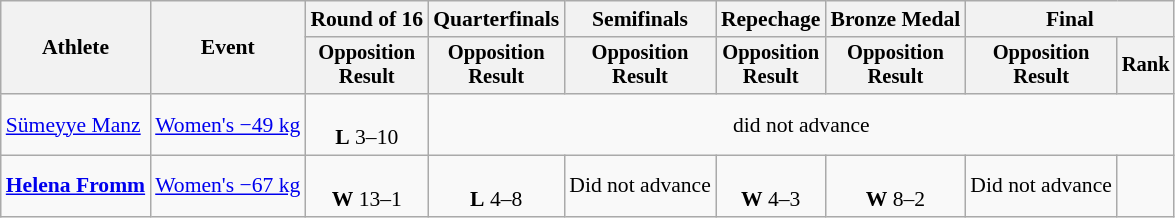<table class="wikitable" style="font-size:90%">
<tr>
<th rowspan=2>Athlete</th>
<th rowspan=2>Event</th>
<th>Round of 16</th>
<th>Quarterfinals</th>
<th>Semifinals</th>
<th>Repechage</th>
<th>Bronze Medal</th>
<th colspan=2>Final</th>
</tr>
<tr style="font-size:95%">
<th>Opposition<br>Result</th>
<th>Opposition<br>Result</th>
<th>Opposition<br>Result</th>
<th>Opposition<br>Result</th>
<th>Opposition<br>Result</th>
<th>Opposition<br>Result</th>
<th>Rank</th>
</tr>
<tr align=center>
<td align=left><a href='#'>Sümeyye Manz</a></td>
<td align=left><a href='#'>Women's −49 kg</a></td>
<td><br><strong>L</strong> 3–10</td>
<td colspan=6>did not advance</td>
</tr>
<tr align=center>
<td align=left><strong><a href='#'>Helena Fromm</a></strong></td>
<td align=left><a href='#'>Women's −67 kg</a></td>
<td><br><strong>W</strong> 13–1</td>
<td><br><strong>L</strong> 4–8</td>
<td>Did not advance</td>
<td><br><strong>W</strong> 4–3</td>
<td><br><strong>W</strong> 8–2</td>
<td>Did not advance</td>
<td></td>
</tr>
</table>
